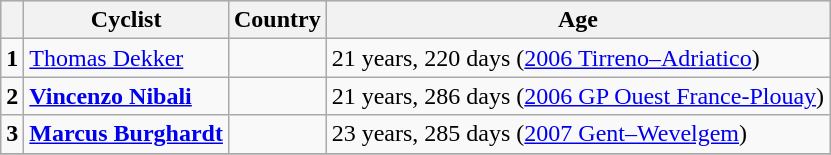<table class="wikitable">
<tr style="background:#ccccff;">
<th></th>
<th>Cyclist</th>
<th>Country</th>
<th>Age</th>
</tr>
<tr>
<td><strong>1</strong></td>
<td><a href='#'>Thomas Dekker</a></td>
<td></td>
<td>21 years, 220 days (<a href='#'>2006 Tirreno–Adriatico</a>)</td>
</tr>
<tr>
<td><strong>2</strong></td>
<td><strong><a href='#'>Vincenzo Nibali</a></strong></td>
<td></td>
<td>21 years, 286 days (<a href='#'>2006 GP Ouest France-Plouay</a>)</td>
</tr>
<tr>
<td><strong>3</strong></td>
<td><strong><a href='#'>Marcus Burghardt</a></strong></td>
<td></td>
<td>23 years, 285 days (<a href='#'>2007 Gent–Wevelgem</a>)</td>
</tr>
<tr>
</tr>
</table>
